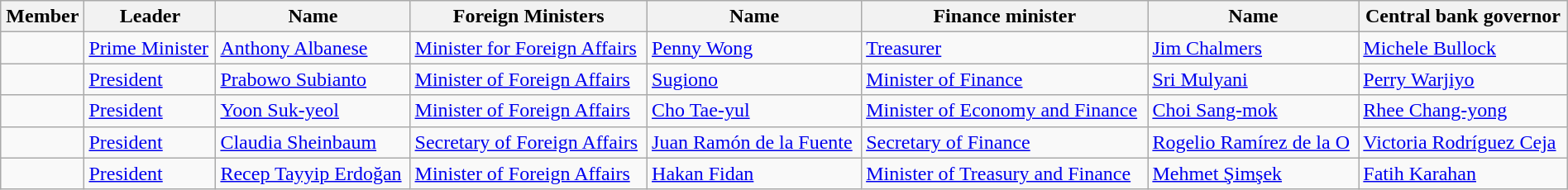<table class="wikitable sortable" style="width:100%;">
<tr>
<th>Member</th>
<th>Leader</th>
<th>Name</th>
<th>Foreign Ministers</th>
<th>Name</th>
<th>Finance minister</th>
<th>Name</th>
<th>Central bank governor</th>
</tr>
<tr>
<td></td>
<td><a href='#'>Prime Minister</a></td>
<td><a href='#'>Anthony Albanese</a></td>
<td><a href='#'>Minister for Foreign Affairs</a></td>
<td><a href='#'>Penny Wong</a></td>
<td><a href='#'>Treasurer</a></td>
<td><a href='#'>Jim Chalmers</a></td>
<td><a href='#'>Michele Bullock</a></td>
</tr>
<tr>
<td></td>
<td><a href='#'>President</a></td>
<td><a href='#'>Prabowo Subianto</a></td>
<td><a href='#'>Minister of Foreign Affairs</a></td>
<td><a href='#'>Sugiono</a></td>
<td><a href='#'>Minister of Finance</a></td>
<td><a href='#'>Sri Mulyani</a></td>
<td><a href='#'>Perry Warjiyo</a></td>
</tr>
<tr>
<td></td>
<td><a href='#'>President</a></td>
<td><a href='#'>Yoon Suk-yeol</a></td>
<td><a href='#'>Minister of Foreign Affairs</a></td>
<td><a href='#'>Cho Tae-yul</a></td>
<td><a href='#'>Minister of Economy and Finance</a></td>
<td><a href='#'>Choi Sang-mok</a></td>
<td><a href='#'>Rhee Chang-yong</a></td>
</tr>
<tr>
<td></td>
<td><a href='#'>President</a></td>
<td><a href='#'>Claudia Sheinbaum</a></td>
<td><a href='#'>Secretary of Foreign Affairs</a></td>
<td><a href='#'>Juan Ramón de la Fuente</a></td>
<td><a href='#'>Secretary of Finance</a></td>
<td><a href='#'>Rogelio Ramírez de la O</a></td>
<td><a href='#'>Victoria Rodríguez Ceja</a></td>
</tr>
<tr>
<td></td>
<td><a href='#'>President</a></td>
<td><a href='#'>Recep Tayyip Erdoğan</a></td>
<td><a href='#'>Minister of Foreign Affairs</a></td>
<td><a href='#'>Hakan Fidan</a></td>
<td><a href='#'>Minister of Treasury and Finance</a></td>
<td><a href='#'>Mehmet Şimşek</a></td>
<td><a href='#'>Fatih Karahan</a></td>
</tr>
</table>
